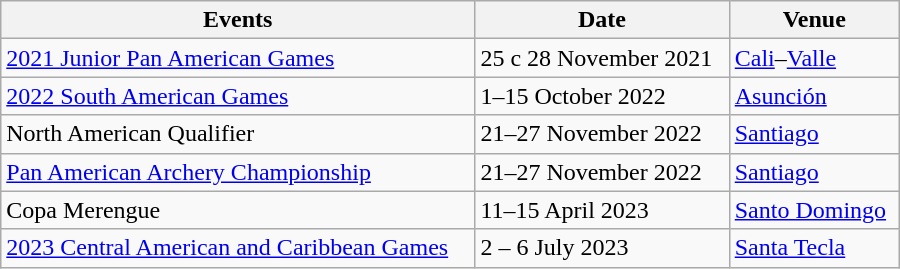<table class="wikitable" width="600">
<tr>
<th>Events</th>
<th>Date</th>
<th>Venue</th>
</tr>
<tr>
<td><a href='#'>2021 Junior Pan American Games</a></td>
<td>25 c 28 November 2021</td>
<td> <a href='#'>Cali</a>–<a href='#'>Valle</a></td>
</tr>
<tr>
<td><a href='#'>2022 South American Games</a></td>
<td>1–15 October 2022</td>
<td> <a href='#'>Asunción</a></td>
</tr>
<tr>
<td>North American Qualifier</td>
<td>21–27 November 2022</td>
<td> <a href='#'>Santiago</a></td>
</tr>
<tr>
<td><a href='#'>Pan American Archery Championship</a></td>
<td>21–27 November 2022</td>
<td> <a href='#'>Santiago</a></td>
</tr>
<tr>
<td>Copa Merengue</td>
<td>11–15 April 2023</td>
<td> <a href='#'>Santo Domingo</a></td>
</tr>
<tr>
<td><a href='#'>2023 Central American and Caribbean Games</a></td>
<td>2 – 6 July 2023</td>
<td> <a href='#'>Santa Tecla</a></td>
</tr>
</table>
